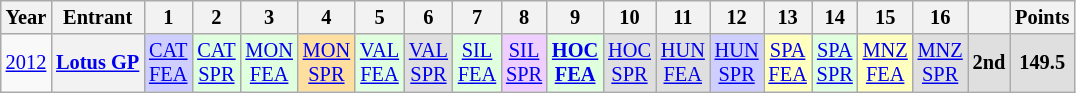<table class="wikitable" style="text-align:center; font-size:85%">
<tr>
<th>Year</th>
<th>Entrant</th>
<th>1</th>
<th>2</th>
<th>3</th>
<th>4</th>
<th>5</th>
<th>6</th>
<th>7</th>
<th>8</th>
<th>9</th>
<th>10</th>
<th>11</th>
<th>12</th>
<th>13</th>
<th>14</th>
<th>15</th>
<th>16</th>
<th></th>
<th>Points</th>
</tr>
<tr>
<td><a href='#'>2012</a></td>
<th nowrap><a href='#'>Lotus GP</a></th>
<td style="background:#cfcfff;"><a href='#'>CAT<br>FEA</a><br></td>
<td style="background:#dfffdf;"><a href='#'>CAT<br>SPR</a><br></td>
<td style="background:#dfffdf;"><a href='#'>MON<br>FEA</a><br></td>
<td style="background:#ffdf9f;"><a href='#'>MON<br>SPR</a><br></td>
<td style="background:#dfffdf;"><a href='#'>VAL<br>FEA</a><br></td>
<td style="background:#dfdfdf;"><a href='#'>VAL<br>SPR</a><br></td>
<td style="background:#dfffdf;"><a href='#'>SIL<br>FEA</a><br></td>
<td style="background:#efcfff;"><a href='#'>SIL<br>SPR</a><br></td>
<td style="background:#dfffdf;"><strong><a href='#'>HOC<br>FEA</a></strong><br></td>
<td style="background:#dfdfdf;"><a href='#'>HOC<br>SPR</a><br></td>
<td style="background:#dfdfdf;"><a href='#'>HUN<br>FEA</a><br></td>
<td style="background:#cfcfff;"><a href='#'>HUN<br>SPR</a><br></td>
<td style="background:#FFFFBF;"><a href='#'>SPA<br>FEA</a><br></td>
<td style="background:#dfffdf;"><a href='#'>SPA<br>SPR</a><br></td>
<td style="background:#FFFFBF;"><a href='#'>MNZ<br>FEA</a><br></td>
<td style="background:#dfdfdf;"><a href='#'>MNZ<br>SPR</a><br></td>
<td style="background:#DFDFDF;"><strong>2nd</strong></td>
<td style="background:#DFDFDF;"><strong>149.5</strong></td>
</tr>
</table>
